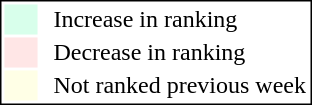<table style="border:1px solid black; float:right;">
<tr>
<td style="background:#D8FFEB; width:20px;"></td>
<td> </td>
<td>Increase in ranking</td>
</tr>
<tr>
<td style="background:#FFE6E6; width:20px;"></td>
<td> </td>
<td>Decrease in ranking</td>
</tr>
<tr>
<td style="background:#FFFFE6; width:20px;"></td>
<td> </td>
<td>Not ranked previous week</td>
</tr>
</table>
